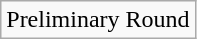<table class="wikitable">
<tr>
<td>Preliminary Round</td>
</tr>
</table>
